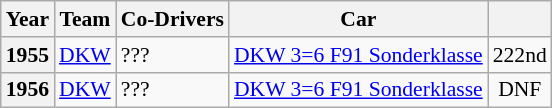<table class="wikitable" style="font-size:90%">
<tr>
<th>Year</th>
<th>Team</th>
<th>Co-Drivers</th>
<th>Car</th>
<th></th>
</tr>
<tr style="text-align:center;">
<th>1955</th>
<td align="left"> <a href='#'>DKW</a></td>
<td align="left"> ???</td>
<td align="left"><a href='#'>DKW 3=6 F91 Sonderklasse</a></td>
<td>222nd</td>
</tr>
<tr style="text-align:center;">
<th>1956</th>
<td align="left"> <a href='#'>DKW</a></td>
<td align="left"> ???</td>
<td align="left"><a href='#'>DKW 3=6 F91 Sonderklasse</a></td>
<td>DNF</td>
</tr>
</table>
